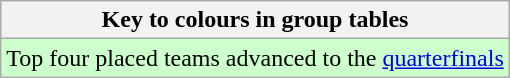<table class="wikitable">
<tr>
<th>Key to colours in group tables</th>
</tr>
<tr style="background:#cfc;">
<td>Top four placed teams advanced to the <a href='#'>quarterfinals</a></td>
</tr>
</table>
